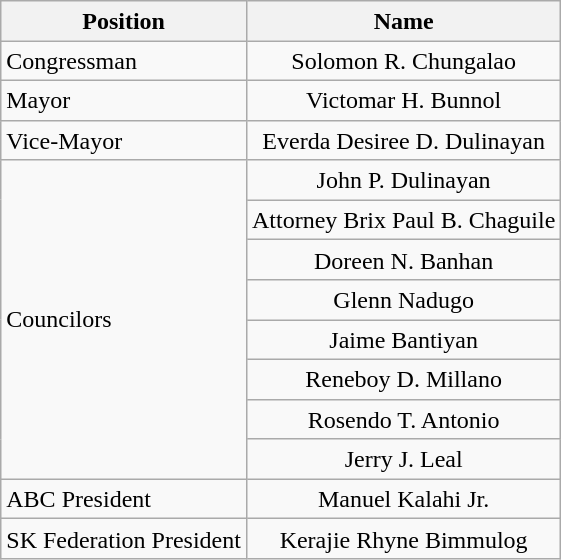<table class="wikitable" style="line-height:1.20em; font-size:100%;">
<tr>
<th>Position</th>
<th>Name</th>
</tr>
<tr>
<td>Congressman</td>
<td style="text-align:center;">Solomon R. Chungalao</td>
</tr>
<tr>
<td>Mayor</td>
<td style="text-align:center;">Victomar H. Bunnol</td>
</tr>
<tr>
<td>Vice-Mayor</td>
<td style="text-align:center;">Everda Desiree D. Dulinayan</td>
</tr>
<tr>
<td rowspan=8>Councilors</td>
<td style="text-align:center;">John P. Dulinayan</td>
</tr>
<tr 7>
<td style="text-align:center;">Attorney Brix Paul B. Chaguile</td>
</tr>
<tr>
<td style="text-align:center;">Doreen N. Banhan</td>
</tr>
<tr>
<td style="text-align:center;">Glenn Nadugo</td>
</tr>
<tr>
<td style="text-align:center;">Jaime Bantiyan</td>
</tr>
<tr>
<td style="text-align:center;">Reneboy D. Millano</td>
</tr>
<tr>
<td style="text-align:center;">Rosendo T. Antonio</td>
</tr>
<tr>
<td style="text-align:center;">Jerry J. Leal</td>
</tr>
<tr>
<td>ABC President</td>
<td style="text-align:center;">Manuel Kalahi Jr.</td>
</tr>
<tr>
<td>SK Federation President</td>
<td style="text-align:center;">Kerajie Rhyne Bimmulog</td>
</tr>
</table>
